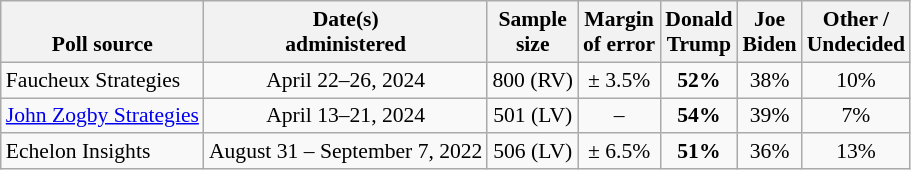<table class="wikitable sortable mw-datatable" style="font-size:90%;text-align:center;line-height:17px">
<tr valign=bottom>
<th>Poll source</th>
<th>Date(s)<br>administered</th>
<th>Sample<br>size</th>
<th>Margin<br>of error</th>
<th class="unsortable">Donald<br>Trump<br></th>
<th class="unsortable">Joe<br>Biden<br></th>
<th class="unsortable">Other /<br>Undecided</th>
</tr>
<tr>
<td style="text-align:left;">Faucheux Strategies</td>
<td data-sort-value=2024-05-10>April 22–26, 2024</td>
<td>800 (RV)</td>
<td>± 3.5%</td>
<td><strong>52%</strong></td>
<td>38%</td>
<td>10%</td>
</tr>
<tr>
<td style="text-align:left;"><a href='#'>John Zogby Strategies</a></td>
<td data-sort-value="2024-05-01">April 13–21, 2024</td>
<td>501 (LV)</td>
<td>–</td>
<td><strong>54%</strong></td>
<td>39%</td>
<td>7%</td>
</tr>
<tr>
<td style="text-align:left;">Echelon Insights</td>
<td data-sort-value=2022-09-07>August 31 – September 7, 2022</td>
<td>506 (LV)</td>
<td>± 6.5%</td>
<td><strong>51%</strong></td>
<td>36%</td>
<td>13%</td>
</tr>
</table>
